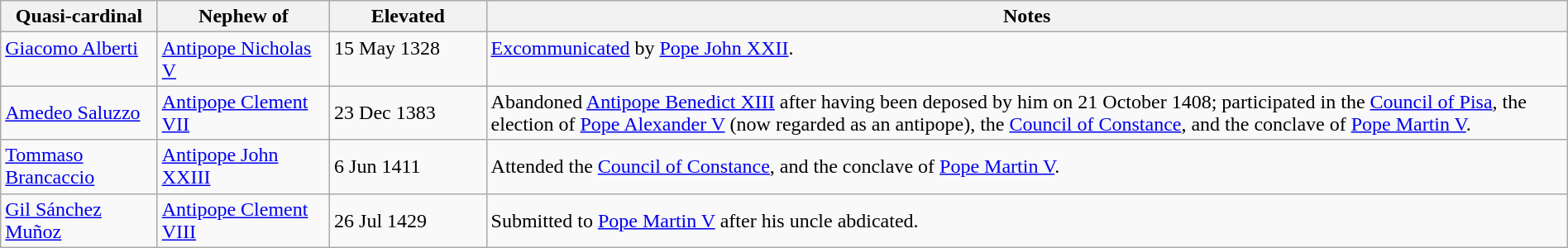<table class="wikitable sortable" style="width:100%">
<tr>
<th width="10%">Quasi-cardinal</th>
<th width="11%">Nephew of</th>
<th width="10%">Elevated</th>
<th width="*">Notes</th>
</tr>
<tr valign="top">
<td><a href='#'>Giacomo Alberti</a></td>
<td><a href='#'>Antipope Nicholas V</a></td>
<td>15 May 1328</td>
<td><a href='#'>Excommunicated</a> by <a href='#'>Pope John XXII</a>.</td>
</tr>
<tr>
<td><a href='#'>Amedeo Saluzzo</a></td>
<td><a href='#'>Antipope Clement VII</a></td>
<td>23 Dec 1383</td>
<td>Abandoned <a href='#'>Antipope Benedict XIII</a> after having been deposed by him on 21 October 1408; participated in the <a href='#'>Council of Pisa</a>, the election of <a href='#'>Pope Alexander V</a> (now regarded as an antipope), the <a href='#'>Council of Constance</a>, and the conclave of <a href='#'>Pope Martin V</a>.</td>
</tr>
<tr>
<td><a href='#'>Tommaso Brancaccio</a></td>
<td><a href='#'>Antipope John XXIII</a></td>
<td>6 Jun 1411</td>
<td>Attended the <a href='#'>Council of Constance</a>, and the conclave of <a href='#'>Pope Martin V</a>.</td>
</tr>
<tr>
<td><a href='#'>Gil Sánchez Muñoz</a></td>
<td><a href='#'>Antipope Clement VIII</a></td>
<td>26 Jul 1429</td>
<td>Submitted to <a href='#'>Pope Martin V</a> after his uncle abdicated.</td>
</tr>
</table>
